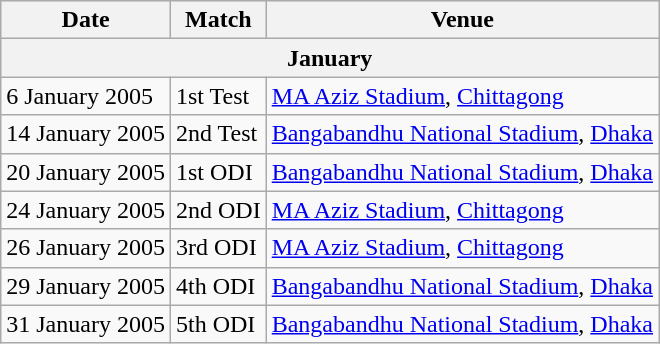<table class="wikitable">
<tr style="background:#efefef;">
<th>Date</th>
<th>Match</th>
<th>Venue</th>
</tr>
<tr>
<th colspan="3">January</th>
</tr>
<tr>
<td>6 January 2005</td>
<td>1st Test</td>
<td><a href='#'>MA Aziz Stadium</a>, <a href='#'>Chittagong</a></td>
</tr>
<tr>
<td>14 January 2005</td>
<td>2nd Test</td>
<td><a href='#'>Bangabandhu National Stadium</a>, <a href='#'>Dhaka</a></td>
</tr>
<tr>
<td>20 January 2005</td>
<td>1st ODI</td>
<td><a href='#'>Bangabandhu National Stadium</a>, <a href='#'>Dhaka</a></td>
</tr>
<tr>
<td>24 January 2005</td>
<td>2nd ODI</td>
<td><a href='#'>MA Aziz Stadium</a>, <a href='#'>Chittagong</a></td>
</tr>
<tr>
<td>26 January 2005</td>
<td>3rd ODI</td>
<td><a href='#'>MA Aziz Stadium</a>, <a href='#'>Chittagong</a></td>
</tr>
<tr>
<td>29 January 2005</td>
<td>4th ODI</td>
<td><a href='#'>Bangabandhu National Stadium</a>, <a href='#'>Dhaka</a></td>
</tr>
<tr>
<td>31 January 2005</td>
<td>5th ODI</td>
<td><a href='#'>Bangabandhu National Stadium</a>, <a href='#'>Dhaka</a></td>
</tr>
</table>
